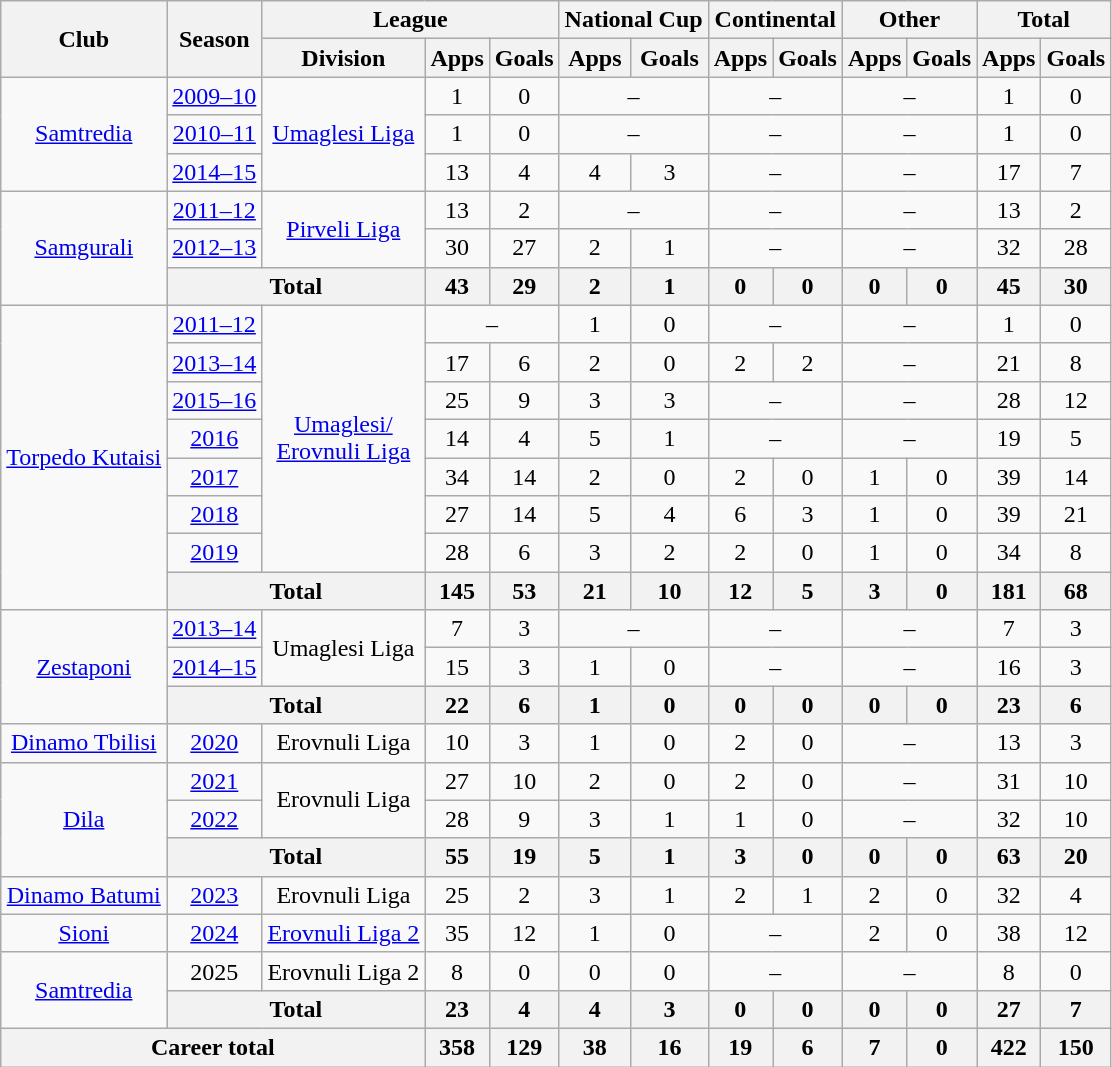<table class="wikitable" style="text-align: center;">
<tr>
<th rowspan="2">Club</th>
<th rowspan="2">Season</th>
<th colspan="3">League</th>
<th colspan="2">National Cup</th>
<th colspan="2">Continental</th>
<th colspan="2">Other</th>
<th colspan="2">Total</th>
</tr>
<tr>
<th>Division</th>
<th>Apps</th>
<th>Goals</th>
<th>Apps</th>
<th>Goals</th>
<th>Apps</th>
<th>Goals</th>
<th>Apps</th>
<th>Goals</th>
<th>Apps</th>
<th>Goals</th>
</tr>
<tr>
<td rowspan="3" valign="center"><a href='#'>Samtredia</a></td>
<td><a href='#'>2009–10</a></td>
<td rowspan="3"><a href='#'>Umaglesi Liga</a></td>
<td>1</td>
<td>0</td>
<td colspan="2">–</td>
<td colspan="2">–</td>
<td colspan="2">–</td>
<td>1</td>
<td>0</td>
</tr>
<tr>
<td><a href='#'>2010–11</a></td>
<td>1</td>
<td>0</td>
<td colspan="2">–</td>
<td colspan="2">–</td>
<td colspan="2">–</td>
<td>1</td>
<td>0</td>
</tr>
<tr>
<td><a href='#'>2014–15</a></td>
<td>13</td>
<td>4</td>
<td>4</td>
<td>3</td>
<td colspan="2">–</td>
<td colspan="2">–</td>
<td>17</td>
<td>7</td>
</tr>
<tr>
<td rowspan="3"><a href='#'>Samgurali</a></td>
<td><a href='#'>2011–12</a></td>
<td rowspan="2"><a href='#'>Pirveli Liga</a></td>
<td>13</td>
<td>2</td>
<td colspan="2">–</td>
<td colspan="2">–</td>
<td colspan="2">–</td>
<td>13</td>
<td>2</td>
</tr>
<tr>
<td><a href='#'>2012–13</a></td>
<td>30</td>
<td>27</td>
<td>2</td>
<td>1</td>
<td colspan="2">–</td>
<td colspan="2">–</td>
<td>32</td>
<td>28</td>
</tr>
<tr>
<th colspan="2">Total</th>
<th>43</th>
<th>29</th>
<th>2</th>
<th>1</th>
<th>0</th>
<th>0</th>
<th>0</th>
<th>0</th>
<th>45</th>
<th>30</th>
</tr>
<tr>
<td rowspan="8"><a href='#'>Torpedo Kutaisi</a></td>
<td><a href='#'>2011–12</a></td>
<td rowspan="7"><a href='#'>Umaglesi/<br> Erovnuli Liga</a></td>
<td colspan="2">–</td>
<td>1</td>
<td>0</td>
<td colspan="2">–</td>
<td colspan="2">–</td>
<td>1</td>
<td>0</td>
</tr>
<tr>
<td><a href='#'>2013–14</a></td>
<td>17</td>
<td>6</td>
<td>2</td>
<td>0</td>
<td>2</td>
<td>2</td>
<td colspan="2">–</td>
<td>21</td>
<td>8</td>
</tr>
<tr>
<td><a href='#'>2015–16</a></td>
<td>25</td>
<td>9</td>
<td>3</td>
<td>3</td>
<td colspan="2">–</td>
<td colspan="2">–</td>
<td>28</td>
<td>12</td>
</tr>
<tr>
<td><a href='#'>2016</a></td>
<td>14</td>
<td>4</td>
<td>5</td>
<td>1</td>
<td colspan="2">–</td>
<td colspan="2">–</td>
<td>19</td>
<td>5</td>
</tr>
<tr>
<td><a href='#'>2017</a></td>
<td>34</td>
<td>14</td>
<td>2</td>
<td>0</td>
<td>2</td>
<td>0</td>
<td>1</td>
<td>0</td>
<td>39</td>
<td>14</td>
</tr>
<tr>
<td><a href='#'>2018</a></td>
<td>27</td>
<td>14</td>
<td>5</td>
<td>4</td>
<td>6</td>
<td>3</td>
<td>1</td>
<td>0</td>
<td>39</td>
<td>21</td>
</tr>
<tr>
<td><a href='#'>2019</a></td>
<td>28</td>
<td>6</td>
<td>3</td>
<td>2</td>
<td>2</td>
<td>0</td>
<td>1</td>
<td>0</td>
<td>34</td>
<td>8</td>
</tr>
<tr>
<th colspan="2">Total</th>
<th>145</th>
<th>53</th>
<th>21</th>
<th>10</th>
<th>12</th>
<th>5</th>
<th>3</th>
<th>0</th>
<th>181</th>
<th>68</th>
</tr>
<tr>
<td rowspan="3"><a href='#'>Zestaponi</a></td>
<td><a href='#'>2013–14</a></td>
<td rowspan="2">Umaglesi Liga</td>
<td>7</td>
<td>3</td>
<td colspan="2">–</td>
<td colspan="2">–</td>
<td colspan="2">–</td>
<td>7</td>
<td>3</td>
</tr>
<tr>
<td><a href='#'>2014–15</a></td>
<td>15</td>
<td>3</td>
<td>1</td>
<td>0</td>
<td colspan="2">–</td>
<td colspan="2">–</td>
<td>16</td>
<td>3</td>
</tr>
<tr>
<th colspan="2">Total</th>
<th>22</th>
<th>6</th>
<th>1</th>
<th>0</th>
<th>0</th>
<th>0</th>
<th>0</th>
<th>0</th>
<th>23</th>
<th>6</th>
</tr>
<tr>
<td><a href='#'>Dinamo Tbilisi</a></td>
<td><a href='#'>2020</a></td>
<td>Erovnuli Liga</td>
<td>10</td>
<td>3</td>
<td>1</td>
<td>0</td>
<td>2</td>
<td>0</td>
<td colspan="2">–</td>
<td>13</td>
<td>3</td>
</tr>
<tr>
<td rowspan="3"><a href='#'>Dila</a></td>
<td><a href='#'>2021</a></td>
<td rowspan="2">Erovnuli Liga</td>
<td>27</td>
<td>10</td>
<td>2</td>
<td>0</td>
<td>2</td>
<td>0</td>
<td colspan="2">–</td>
<td>31</td>
<td>10</td>
</tr>
<tr>
<td><a href='#'>2022</a></td>
<td>28</td>
<td>9</td>
<td>3</td>
<td>1</td>
<td>1</td>
<td>0</td>
<td colspan="2">–</td>
<td>32</td>
<td>10</td>
</tr>
<tr>
<th colspan="2">Total</th>
<th>55</th>
<th>19</th>
<th>5</th>
<th>1</th>
<th>3</th>
<th>0</th>
<th>0</th>
<th>0</th>
<th>63</th>
<th>20</th>
</tr>
<tr>
<td><a href='#'>Dinamo Batumi</a></td>
<td><a href='#'>2023</a></td>
<td>Erovnuli Liga</td>
<td>25</td>
<td>2</td>
<td>3</td>
<td>1</td>
<td>2</td>
<td>1</td>
<td>2</td>
<td>0</td>
<td>32</td>
<td>4</td>
</tr>
<tr>
<td><a href='#'>Sioni</a></td>
<td><a href='#'>2024</a></td>
<td><a href='#'>Erovnuli Liga 2</a></td>
<td>35</td>
<td>12</td>
<td>1</td>
<td>0</td>
<td colspan="2">–</td>
<td>2</td>
<td>0</td>
<td>38</td>
<td>12</td>
</tr>
<tr>
<td rowspan="2"><a href='#'>Samtredia</a></td>
<td>2025</td>
<td>Erovnuli Liga 2</td>
<td>8</td>
<td>0</td>
<td>0</td>
<td>0</td>
<td colspan="2">–</td>
<td colspan="2">–</td>
<td>8</td>
<td>0</td>
</tr>
<tr>
<th colspan="2">Total</th>
<th>23</th>
<th>4</th>
<th>4</th>
<th>3</th>
<th>0</th>
<th>0</th>
<th>0</th>
<th>0</th>
<th>27</th>
<th>7</th>
</tr>
<tr>
<th colspan="3">Career total</th>
<th>358</th>
<th>129</th>
<th>38</th>
<th>16</th>
<th>19</th>
<th>6</th>
<th>7</th>
<th>0</th>
<th>422</th>
<th>150</th>
</tr>
</table>
